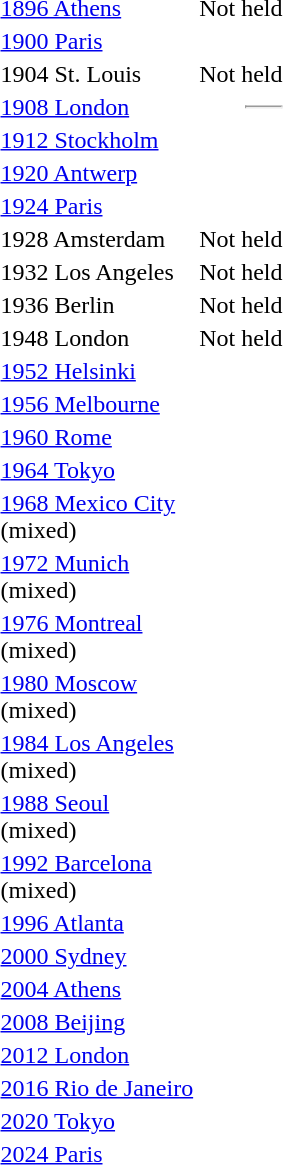<table>
<tr>
<td><a href='#'>1896 Athens</a></td>
<td colspan=3 align=center>Not held</td>
</tr>
<tr>
<td><a href='#'>1900 Paris</a><br></td>
<td></td>
<td></td>
<td></td>
</tr>
<tr>
<td>1904 St. Louis</td>
<td colspan=3 align=center>Not held</td>
</tr>
<tr>
<td><a href='#'>1908 London</a><br></td>
<td></td>
<td></td>
<td><hr></td>
</tr>
<tr>
<td><a href='#'>1912 Stockholm</a><br></td>
<td></td>
<td></td>
<td></td>
</tr>
<tr>
<td><a href='#'>1920 Antwerp</a><br></td>
<td></td>
<td></td>
<td></td>
</tr>
<tr>
<td><a href='#'>1924 Paris</a><br></td>
<td></td>
<td></td>
<td></td>
</tr>
<tr>
<td>1928 Amsterdam</td>
<td colspan=3 align=center>Not held</td>
</tr>
<tr>
<td>1932 Los Angeles</td>
<td colspan=3 align=center>Not held</td>
</tr>
<tr>
<td>1936 Berlin</td>
<td colspan=3 align=center>Not held</td>
</tr>
<tr>
<td>1948 London</td>
<td colspan=3 align=center>Not held</td>
</tr>
<tr>
<td><a href='#'>1952 Helsinki</a><br></td>
<td></td>
<td></td>
<td></td>
</tr>
<tr>
<td><a href='#'>1956 Melbourne</a><br></td>
<td></td>
<td></td>
<td></td>
</tr>
<tr>
<td><a href='#'>1960 Rome</a><br></td>
<td></td>
<td></td>
<td></td>
</tr>
<tr>
<td><a href='#'>1964 Tokyo</a><br></td>
<td></td>
<td></td>
<td></td>
</tr>
<tr>
<td><a href='#'>1968 Mexico City</a><br> (mixed)</td>
<td></td>
<td></td>
<td></td>
</tr>
<tr>
<td><a href='#'>1972 Munich</a><br> (mixed)</td>
<td></td>
<td></td>
<td></td>
</tr>
<tr>
<td><a href='#'>1976 Montreal</a><br> (mixed)</td>
<td></td>
<td></td>
<td></td>
</tr>
<tr>
<td><a href='#'>1980 Moscow</a><br> (mixed)</td>
<td></td>
<td></td>
<td></td>
</tr>
<tr>
<td><a href='#'>1984 Los Angeles</a><br> (mixed)</td>
<td></td>
<td></td>
<td></td>
</tr>
<tr>
<td><a href='#'>1988 Seoul</a><br> (mixed)</td>
<td></td>
<td></td>
<td></td>
</tr>
<tr>
<td><a href='#'>1992 Barcelona</a><br> (mixed)</td>
<td></td>
<td></td>
<td></td>
</tr>
<tr>
<td><a href='#'>1996 Atlanta</a><br></td>
<td></td>
<td></td>
<td></td>
</tr>
<tr>
<td><a href='#'>2000 Sydney</a><br></td>
<td></td>
<td></td>
<td></td>
</tr>
<tr>
<td><a href='#'>2004 Athens</a><br></td>
<td></td>
<td></td>
<td></td>
</tr>
<tr>
<td><a href='#'>2008 Beijing</a><br></td>
<td></td>
<td></td>
<td></td>
</tr>
<tr>
<td><a href='#'>2012 London</a><br></td>
<td></td>
<td></td>
<td></td>
</tr>
<tr>
<td><a href='#'>2016 Rio de Janeiro</a><br></td>
<td></td>
<td></td>
<td></td>
</tr>
<tr>
<td><a href='#'>2020 Tokyo</a><br></td>
<td></td>
<td></td>
<td></td>
</tr>
<tr>
<td><a href='#'>2024 Paris</a><br></td>
<td></td>
<td></td>
<td></td>
</tr>
</table>
